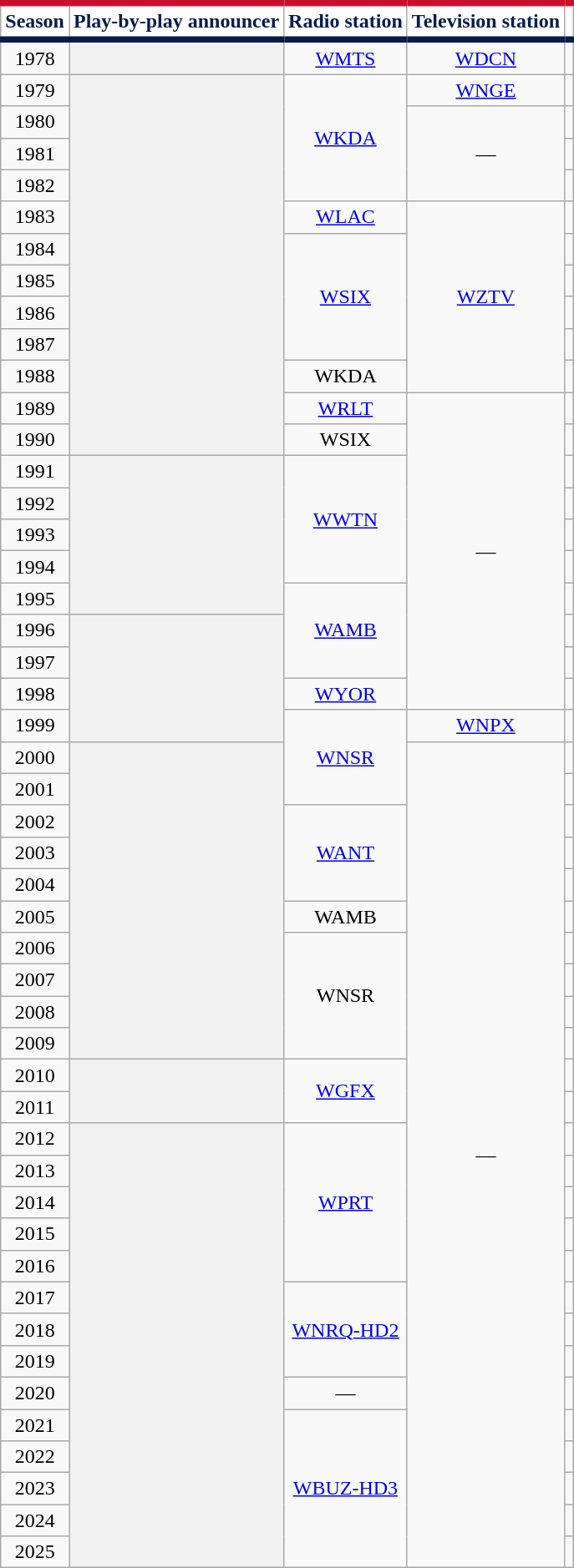<table class="wikitable plainrowheaders" style="text-align:center">
<tr>
<th scope="col" style="background-color:#ffffff; border-top:#c8102e 5px solid; border-bottom:#071d49 5px solid; color:#071d49">Season</th>
<th scope="col" style="background-color:#ffffff; border-top:#c8102e 5px solid; border-bottom:#071d49 5px solid; color:#071d49">Play-by-play announcer</th>
<th scope="col" style="background-color:#ffffff; border-top:#c8102e 5px solid; border-bottom:#071d49 5px solid; color:#071d49">Radio station</th>
<th scope="col" style="background-color:#ffffff; border-top:#c8102e 5px solid; border-bottom:#071d49 5px solid; color:#071d49">Television station</th>
<th class="unsortable" scope="col" style="background-color:#ffffff; border-top:#c8102e 5px solid; border-bottom:#071d49 5px solid; color:#071d49"></th>
</tr>
<tr>
<td>1978</td>
<th scope="row" style="text-align:center"></th>
<td><a href='#'>WMTS</a></td>
<td><a href='#'>WDCN</a></td>
<td></td>
</tr>
<tr>
<td>1979</td>
<th scope="row" rowspan="12" style="text-align:center"></th>
<td rowspan="4"><a href='#'>WKDA</a></td>
<td><a href='#'>WNGE</a></td>
<td></td>
</tr>
<tr>
<td>1980</td>
<td rowspan="3">—</td>
<td></td>
</tr>
<tr>
<td>1981</td>
<td></td>
</tr>
<tr>
<td>1982</td>
<td></td>
</tr>
<tr>
<td>1983</td>
<td><a href='#'>WLAC</a></td>
<td rowspan="6"><a href='#'>WZTV</a></td>
<td></td>
</tr>
<tr>
<td>1984</td>
<td rowspan="4"><a href='#'>WSIX</a></td>
<td></td>
</tr>
<tr>
<td>1985</td>
<td></td>
</tr>
<tr>
<td>1986</td>
<td></td>
</tr>
<tr>
<td>1987</td>
<td></td>
</tr>
<tr>
<td>1988</td>
<td>WKDA</td>
<td></td>
</tr>
<tr>
<td>1989</td>
<td><a href='#'>WRLT</a></td>
<td rowspan="10">—</td>
<td></td>
</tr>
<tr>
<td>1990</td>
<td>WSIX</td>
<td></td>
</tr>
<tr>
<td>1991</td>
<th scope="row" rowspan="5" style="text-align:center"></th>
<td rowspan="4"><a href='#'>WWTN</a></td>
<td></td>
</tr>
<tr>
<td>1992</td>
<td></td>
</tr>
<tr>
<td>1993</td>
<td></td>
</tr>
<tr>
<td>1994</td>
<td></td>
</tr>
<tr>
<td>1995</td>
<td rowspan="3"><a href='#'>WAMB</a></td>
<td></td>
</tr>
<tr>
<td>1996</td>
<th scope="row" rowspan="4" style="text-align:center"></th>
<td></td>
</tr>
<tr>
<td>1997</td>
<td></td>
</tr>
<tr>
<td>1998</td>
<td><a href='#'>WYOR</a></td>
<td></td>
</tr>
<tr>
<td>1999</td>
<td rowspan="3"><a href='#'>WNSR</a></td>
<td><a href='#'>WNPX</a></td>
<td></td>
</tr>
<tr>
<td>2000</td>
<th scope="row" rowspan="10"  style="text-align:center"></th>
<td rowspan="26">—</td>
<td></td>
</tr>
<tr>
<td>2001</td>
<td></td>
</tr>
<tr>
<td>2002</td>
<td rowspan="3"><a href='#'>WANT</a></td>
<td></td>
</tr>
<tr>
<td>2003</td>
<td></td>
</tr>
<tr>
<td>2004</td>
<td></td>
</tr>
<tr>
<td>2005</td>
<td>WAMB</td>
<td></td>
</tr>
<tr>
<td>2006</td>
<td rowspan="4">WNSR</td>
<td></td>
</tr>
<tr>
<td>2007</td>
<td></td>
</tr>
<tr>
<td>2008</td>
<td></td>
</tr>
<tr>
<td>2009</td>
<td></td>
</tr>
<tr>
<td>2010</td>
<th scope="row" rowspan="2" style="text-align:center"></th>
<td rowspan="2"><a href='#'>WGFX</a></td>
<td></td>
</tr>
<tr>
<td>2011</td>
<td></td>
</tr>
<tr>
<td>2012</td>
<th scope="row" rowspan="14" style="text-align:center"></th>
<td rowspan="5"><a href='#'>WPRT</a></td>
<td></td>
</tr>
<tr>
<td>2013</td>
<td></td>
</tr>
<tr>
<td>2014</td>
<td></td>
</tr>
<tr>
<td>2015</td>
<td></td>
</tr>
<tr>
<td>2016</td>
<td></td>
</tr>
<tr>
<td>2017</td>
<td rowspan="3"><a href='#'>WNRQ-HD2</a></td>
<td></td>
</tr>
<tr>
<td>2018</td>
<td></td>
</tr>
<tr>
<td>2019</td>
<td></td>
</tr>
<tr>
<td>2020</td>
<td>—</td>
<td></td>
</tr>
<tr>
<td>2021</td>
<td rowspan="5"><a href='#'>WBUZ-HD3</a></td>
<td></td>
</tr>
<tr>
<td>2022</td>
<td></td>
</tr>
<tr>
<td>2023</td>
<td></td>
</tr>
<tr>
<td>2024</td>
<td></td>
</tr>
<tr>
<td>2025</td>
<td></td>
</tr>
</table>
